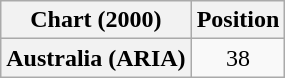<table class="wikitable plainrowheaders" style="text-align:center">
<tr>
<th>Chart (2000)</th>
<th>Position</th>
</tr>
<tr>
<th scope="row">Australia (ARIA)</th>
<td>38</td>
</tr>
</table>
